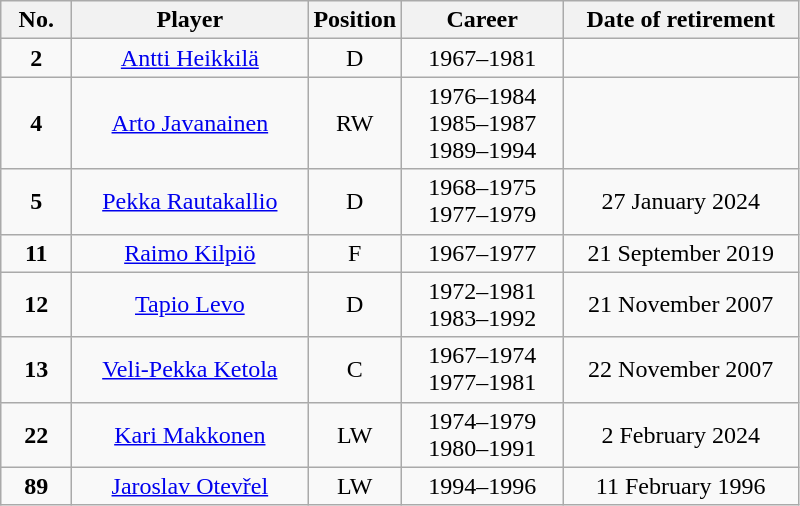<table class="wikitable sortable" style="text-align:center;">
<tr>
<th width="40px">No.</th>
<th width="150px">Player</th>
<th width="40px">Position</th>
<th width="100px">Career</th>
<th width="150px">Date of retirement</th>
</tr>
<tr>
<td><strong>2</strong></td>
<td><a href='#'>Antti Heikkilä</a></td>
<td>D</td>
<td>1967–1981</td>
<td></td>
</tr>
<tr>
<td><strong>4</strong></td>
<td><a href='#'>Arto Javanainen</a></td>
<td>RW</td>
<td>1976–1984<br>1985–1987
1989–1994</td>
<td></td>
</tr>
<tr>
<td><strong>5</strong></td>
<td><a href='#'>Pekka Rautakallio</a></td>
<td>D</td>
<td>1968–1975<br>1977–1979</td>
<td>27 January 2024</td>
</tr>
<tr>
<td><strong>11</strong></td>
<td><a href='#'>Raimo Kilpiö</a></td>
<td>F</td>
<td>1967–1977</td>
<td>21 September 2019</td>
</tr>
<tr>
<td><strong>12</strong></td>
<td><a href='#'>Tapio Levo</a></td>
<td>D</td>
<td>1972–1981<br>1983–1992</td>
<td>21 November 2007</td>
</tr>
<tr>
<td><strong>13</strong> </td>
<td><a href='#'>Veli-Pekka Ketola</a></td>
<td>C</td>
<td>1967–1974<br>1977–1981</td>
<td>22 November 2007</td>
</tr>
<tr>
<td><strong>22</strong></td>
<td><a href='#'>Kari Makkonen</a></td>
<td>LW</td>
<td>1974–1979<br>1980–1991</td>
<td>2 February 2024</td>
</tr>
<tr>
<td><strong>89</strong></td>
<td><a href='#'>Jaroslav Otevřel</a></td>
<td>LW</td>
<td>1994–1996</td>
<td>11 February 1996</td>
</tr>
</table>
